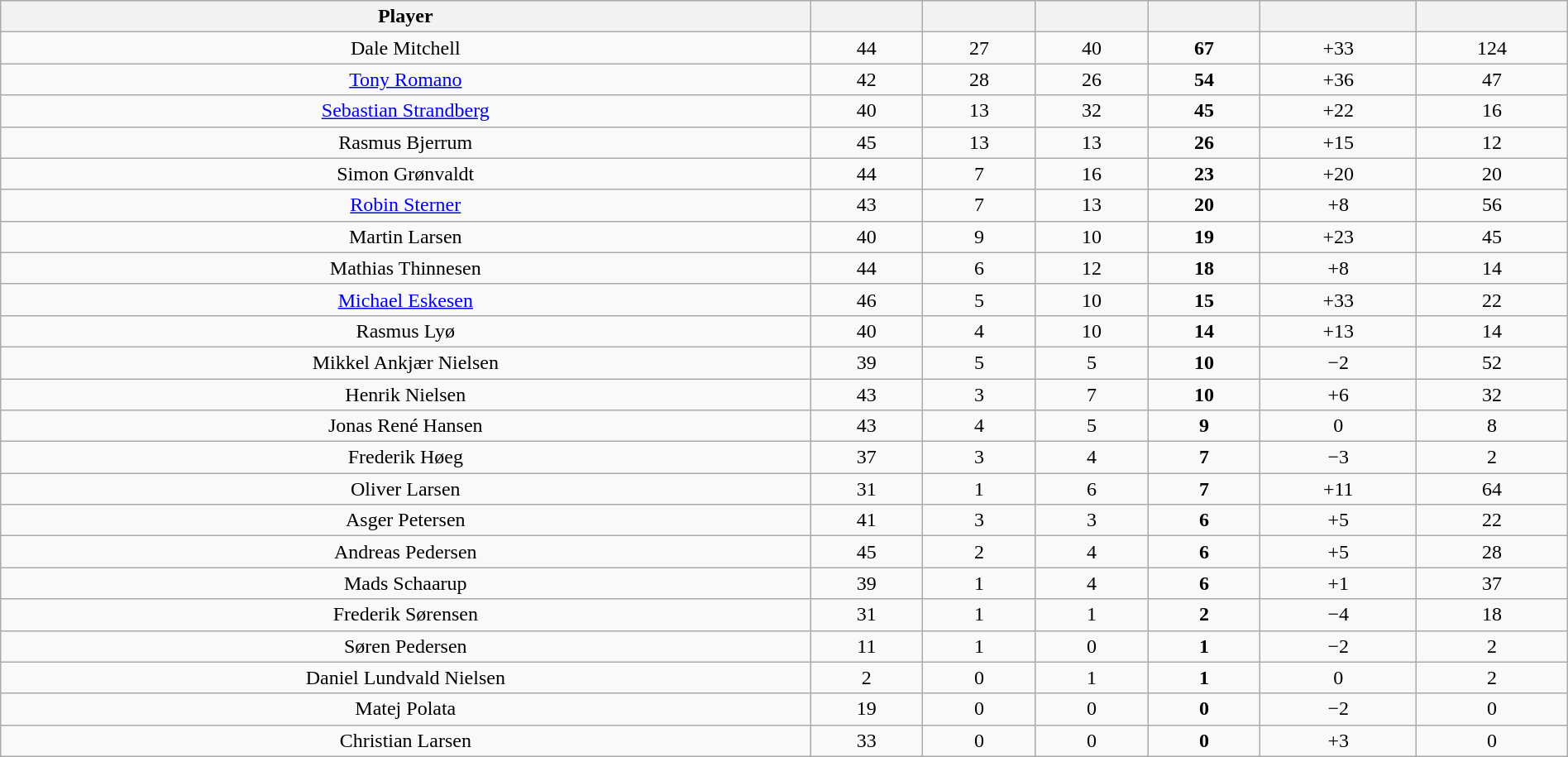<table class="wikitable sortable" style="width:100%; text-align:center;">
<tr>
<th>Player</th>
<th></th>
<th></th>
<th></th>
<th></th>
<th data-sort-type="number"></th>
<th></th>
</tr>
<tr>
<td>Dale Mitchell</td>
<td>44</td>
<td>27</td>
<td>40</td>
<td><strong>67</strong></td>
<td>+33</td>
<td>124</td>
</tr>
<tr>
<td><a href='#'>Tony Romano</a></td>
<td>42</td>
<td>28</td>
<td>26</td>
<td><strong>54</strong></td>
<td>+36</td>
<td>47</td>
</tr>
<tr>
<td><a href='#'>Sebastian Strandberg</a></td>
<td>40</td>
<td>13</td>
<td>32</td>
<td><strong>45</strong></td>
<td>+22</td>
<td>16</td>
</tr>
<tr>
<td>Rasmus Bjerrum</td>
<td>45</td>
<td>13</td>
<td>13</td>
<td><strong>26</strong></td>
<td>+15</td>
<td>12</td>
</tr>
<tr>
<td>Simon Grønvaldt</td>
<td>44</td>
<td>7</td>
<td>16</td>
<td><strong>23</strong></td>
<td>+20</td>
<td>20</td>
</tr>
<tr>
<td><a href='#'>Robin Sterner</a></td>
<td>43</td>
<td>7</td>
<td>13</td>
<td><strong>20</strong></td>
<td>+8</td>
<td>56</td>
</tr>
<tr>
<td>Martin Larsen</td>
<td>40</td>
<td>9</td>
<td>10</td>
<td><strong>19</strong></td>
<td>+23</td>
<td>45</td>
</tr>
<tr>
<td>Mathias Thinnesen</td>
<td>44</td>
<td>6</td>
<td>12</td>
<td><strong>18</strong></td>
<td>+8</td>
<td>14</td>
</tr>
<tr>
<td><a href='#'>Michael Eskesen</a></td>
<td>46</td>
<td>5</td>
<td>10</td>
<td><strong>15</strong></td>
<td>+33</td>
<td>22</td>
</tr>
<tr>
<td>Rasmus Lyø</td>
<td>40</td>
<td>4</td>
<td>10</td>
<td><strong>14</strong></td>
<td>+13</td>
<td>14</td>
</tr>
<tr>
<td>Mikkel Ankjær Nielsen</td>
<td>39</td>
<td>5</td>
<td>5</td>
<td><strong>10</strong></td>
<td>−2</td>
<td>52</td>
</tr>
<tr>
<td>Henrik Nielsen</td>
<td>43</td>
<td>3</td>
<td>7</td>
<td><strong>10</strong></td>
<td>+6</td>
<td>32</td>
</tr>
<tr>
<td>Jonas René Hansen</td>
<td>43</td>
<td>4</td>
<td>5</td>
<td><strong>9</strong></td>
<td>0</td>
<td>8</td>
</tr>
<tr>
<td>Frederik Høeg</td>
<td>37</td>
<td>3</td>
<td>4</td>
<td><strong>7</strong></td>
<td>−3</td>
<td>2</td>
</tr>
<tr>
<td>Oliver Larsen</td>
<td>31</td>
<td>1</td>
<td>6</td>
<td><strong>7</strong></td>
<td>+11</td>
<td>64</td>
</tr>
<tr>
<td>Asger Petersen</td>
<td>41</td>
<td>3</td>
<td>3</td>
<td><strong>6</strong></td>
<td>+5</td>
<td>22</td>
</tr>
<tr>
<td>Andreas Pedersen</td>
<td>45</td>
<td>2</td>
<td>4</td>
<td><strong>6</strong></td>
<td>+5</td>
<td>28</td>
</tr>
<tr>
<td>Mads Schaarup</td>
<td>39</td>
<td>1</td>
<td>4</td>
<td><strong>6</strong></td>
<td>+1</td>
<td>37</td>
</tr>
<tr>
<td>Frederik Sørensen</td>
<td>31</td>
<td>1</td>
<td>1</td>
<td><strong>2</strong></td>
<td>−4</td>
<td>18</td>
</tr>
<tr>
<td>Søren Pedersen</td>
<td>11</td>
<td>1</td>
<td>0</td>
<td><strong>1</strong></td>
<td>−2</td>
<td>2</td>
</tr>
<tr>
<td>Daniel Lundvald Nielsen</td>
<td>2</td>
<td>0</td>
<td>1</td>
<td><strong>1</strong></td>
<td>0</td>
<td>2</td>
</tr>
<tr>
<td>Matej Polata</td>
<td>19</td>
<td>0</td>
<td>0</td>
<td><strong>0</strong></td>
<td>−2</td>
<td>0</td>
</tr>
<tr>
<td>Christian Larsen</td>
<td>33</td>
<td>0</td>
<td>0</td>
<td><strong>0</strong></td>
<td>+3</td>
<td>0</td>
</tr>
</table>
